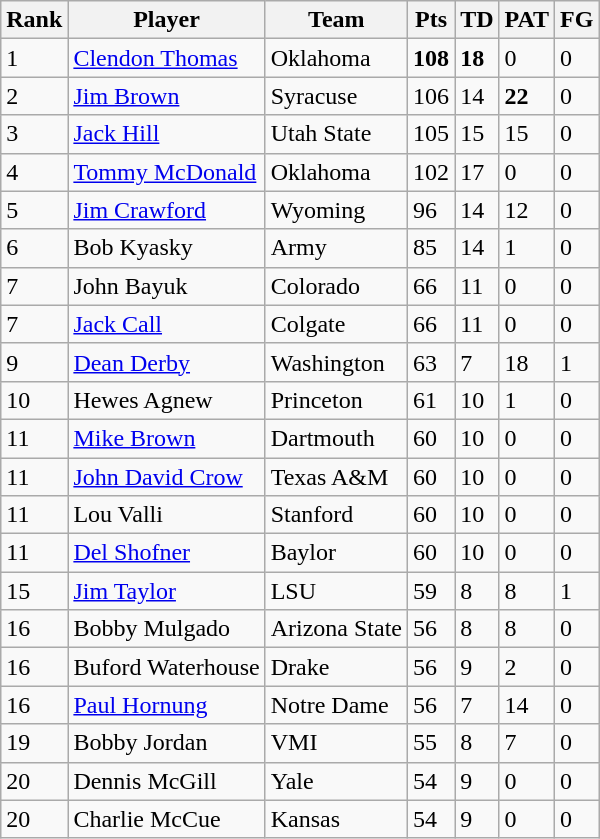<table class="wikitable sortable">
<tr>
<th>Rank</th>
<th>Player</th>
<th>Team</th>
<th>Pts</th>
<th>TD</th>
<th>PAT</th>
<th>FG</th>
</tr>
<tr>
<td>1</td>
<td><a href='#'>Clendon Thomas</a></td>
<td>Oklahoma</td>
<td><strong>108</strong></td>
<td><strong>18</strong></td>
<td>0</td>
<td>0</td>
</tr>
<tr>
<td>2</td>
<td><a href='#'>Jim Brown</a></td>
<td>Syracuse</td>
<td>106</td>
<td>14</td>
<td><strong>22</strong></td>
<td>0</td>
</tr>
<tr>
<td>3</td>
<td><a href='#'>Jack Hill</a></td>
<td>Utah State</td>
<td>105</td>
<td>15</td>
<td>15</td>
<td>0</td>
</tr>
<tr>
<td>4</td>
<td><a href='#'>Tommy McDonald</a></td>
<td>Oklahoma</td>
<td>102</td>
<td>17</td>
<td>0</td>
<td>0</td>
</tr>
<tr>
<td>5</td>
<td><a href='#'>Jim Crawford</a></td>
<td>Wyoming</td>
<td>96</td>
<td>14</td>
<td>12</td>
<td>0</td>
</tr>
<tr>
<td>6</td>
<td>Bob Kyasky</td>
<td>Army</td>
<td>85</td>
<td>14</td>
<td>1</td>
<td>0</td>
</tr>
<tr>
<td>7</td>
<td>John Bayuk</td>
<td>Colorado</td>
<td>66</td>
<td>11</td>
<td>0</td>
<td>0</td>
</tr>
<tr>
<td>7</td>
<td><a href='#'>Jack Call</a></td>
<td>Colgate</td>
<td>66</td>
<td>11</td>
<td>0</td>
<td>0</td>
</tr>
<tr>
<td>9</td>
<td><a href='#'>Dean Derby</a></td>
<td>Washington</td>
<td>63</td>
<td>7</td>
<td>18</td>
<td>1</td>
</tr>
<tr>
<td>10</td>
<td>Hewes Agnew</td>
<td>Princeton</td>
<td>61</td>
<td>10</td>
<td>1</td>
<td>0</td>
</tr>
<tr>
<td>11</td>
<td><a href='#'>Mike Brown</a></td>
<td>Dartmouth</td>
<td>60</td>
<td>10</td>
<td>0</td>
<td>0</td>
</tr>
<tr>
<td>11</td>
<td><a href='#'>John David Crow</a></td>
<td>Texas A&M</td>
<td>60</td>
<td>10</td>
<td>0</td>
<td>0</td>
</tr>
<tr>
<td>11</td>
<td>Lou Valli</td>
<td>Stanford</td>
<td>60</td>
<td>10</td>
<td>0</td>
<td>0</td>
</tr>
<tr>
<td>11</td>
<td><a href='#'>Del Shofner</a></td>
<td>Baylor</td>
<td>60</td>
<td>10</td>
<td>0</td>
<td>0</td>
</tr>
<tr>
<td>15</td>
<td><a href='#'>Jim Taylor</a></td>
<td>LSU</td>
<td>59</td>
<td>8</td>
<td>8</td>
<td>1</td>
</tr>
<tr>
<td>16</td>
<td>Bobby Mulgado</td>
<td>Arizona State</td>
<td>56</td>
<td>8</td>
<td>8</td>
<td>0</td>
</tr>
<tr>
<td>16</td>
<td>Buford Waterhouse</td>
<td>Drake</td>
<td>56</td>
<td>9</td>
<td>2</td>
<td>0</td>
</tr>
<tr>
<td>16</td>
<td><a href='#'>Paul Hornung</a></td>
<td>Notre Dame</td>
<td>56</td>
<td>7</td>
<td>14</td>
<td>0</td>
</tr>
<tr>
<td>19</td>
<td>Bobby Jordan</td>
<td>VMI</td>
<td>55</td>
<td>8</td>
<td>7</td>
<td>0</td>
</tr>
<tr>
<td>20</td>
<td>Dennis McGill</td>
<td>Yale</td>
<td>54</td>
<td>9</td>
<td>0</td>
<td>0</td>
</tr>
<tr>
<td>20</td>
<td>Charlie McCue</td>
<td>Kansas</td>
<td>54</td>
<td>9</td>
<td>0</td>
<td>0</td>
</tr>
</table>
